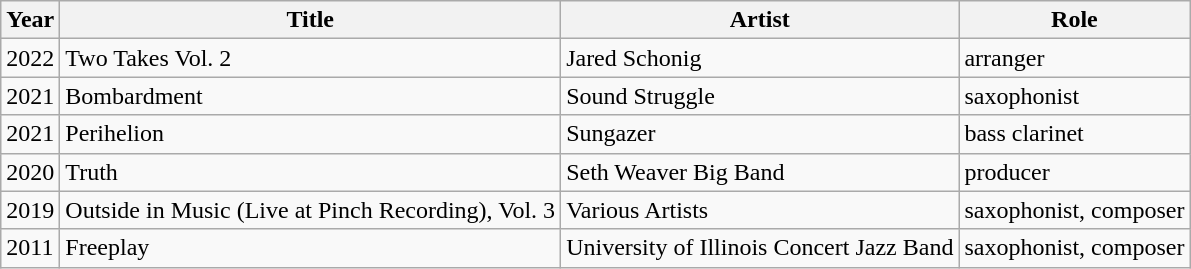<table class="wikitable">
<tr>
<th>Year</th>
<th>Title</th>
<th>Artist</th>
<th>Role</th>
</tr>
<tr>
<td>2022</td>
<td>Two Takes Vol. 2</td>
<td>Jared Schonig</td>
<td>arranger</td>
</tr>
<tr>
<td>2021</td>
<td>Bombardment</td>
<td>Sound Struggle</td>
<td>saxophonist</td>
</tr>
<tr>
<td>2021</td>
<td>Perihelion</td>
<td>Sungazer</td>
<td>bass clarinet</td>
</tr>
<tr>
<td>2020</td>
<td>Truth</td>
<td>Seth Weaver Big Band</td>
<td>producer</td>
</tr>
<tr>
<td>2019</td>
<td>Outside in Music (Live at Pinch Recording), Vol. 3</td>
<td>Various Artists</td>
<td>saxophonist, composer</td>
</tr>
<tr>
<td>2011</td>
<td>Freeplay</td>
<td>University of Illinois Concert Jazz Band</td>
<td>saxophonist, composer</td>
</tr>
</table>
